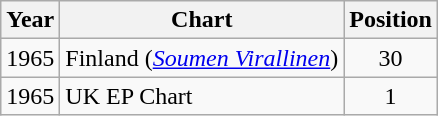<table class="wikitable">
<tr>
<th>Year</th>
<th>Chart</th>
<th>Position</th>
</tr>
<tr>
<td>1965</td>
<td>Finland (<a href='#'><em>Soumen Virallinen</em></a>)</td>
<td style="text-align:center;">30</td>
</tr>
<tr>
<td>1965</td>
<td>UK EP Chart</td>
<td style="text-align:center;">1</td>
</tr>
</table>
